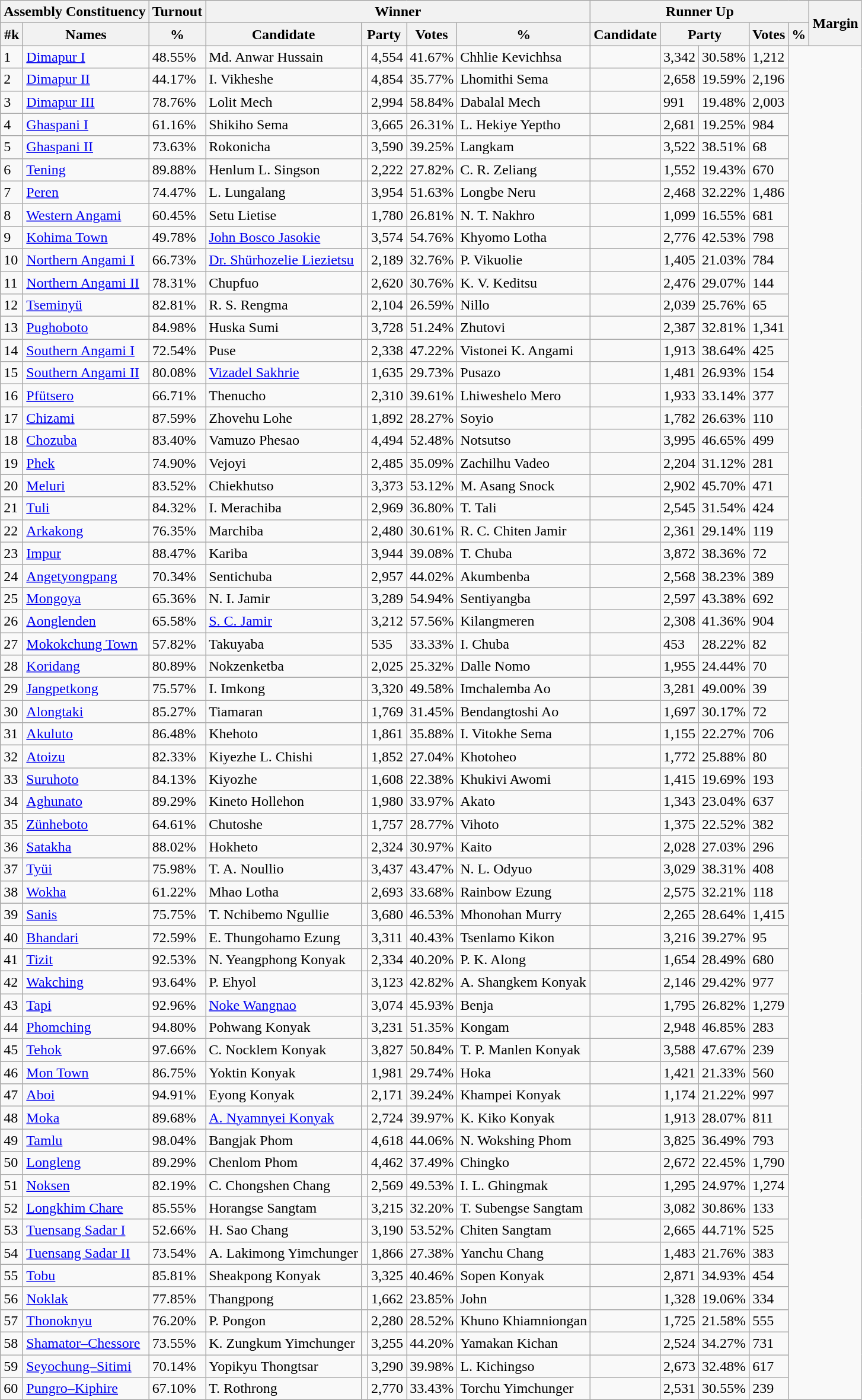<table class="wikitable sortable">
<tr>
<th colspan="2">Assembly Constituency</th>
<th>Turnout</th>
<th colspan="5">Winner</th>
<th colspan="5">Runner Up</th>
<th rowspan="2" data-sort-type=number>Margin</th>
</tr>
<tr>
<th>#k</th>
<th>Names</th>
<th>%</th>
<th>Candidate</th>
<th colspan="2">Party</th>
<th data-sort-type=number>Votes</th>
<th>%</th>
<th>Candidate</th>
<th colspan="2">Party</th>
<th data-sort-type=number>Votes</th>
<th>%</th>
</tr>
<tr>
<td>1</td>
<td><a href='#'>Dimapur I</a></td>
<td>48.55%</td>
<td>Md. Anwar Hussain</td>
<td></td>
<td>4,554</td>
<td>41.67%</td>
<td>Chhlie Kevichhsa</td>
<td></td>
<td>3,342</td>
<td>30.58%</td>
<td>1,212</td>
</tr>
<tr>
<td>2</td>
<td><a href='#'>Dimapur II</a></td>
<td>44.17%</td>
<td>I. Vikheshe</td>
<td></td>
<td>4,854</td>
<td>35.77%</td>
<td>Lhomithi Sema</td>
<td></td>
<td>2,658</td>
<td>19.59%</td>
<td>2,196</td>
</tr>
<tr>
<td>3</td>
<td><a href='#'>Dimapur III</a></td>
<td>78.76%</td>
<td>Lolit Mech</td>
<td></td>
<td>2,994</td>
<td>58.84%</td>
<td>Dabalal Mech</td>
<td></td>
<td>991</td>
<td>19.48%</td>
<td>2,003</td>
</tr>
<tr>
<td>4</td>
<td><a href='#'>Ghaspani I</a></td>
<td>61.16%</td>
<td>Shikiho Sema</td>
<td></td>
<td>3,665</td>
<td>26.31%</td>
<td>L. Hekiye Yeptho</td>
<td></td>
<td>2,681</td>
<td>19.25%</td>
<td>984</td>
</tr>
<tr>
<td>5</td>
<td><a href='#'>Ghaspani II</a></td>
<td>73.63%</td>
<td>Rokonicha</td>
<td></td>
<td>3,590</td>
<td>39.25%</td>
<td>Langkam</td>
<td></td>
<td>3,522</td>
<td>38.51%</td>
<td>68</td>
</tr>
<tr>
<td>6</td>
<td><a href='#'>Tening</a></td>
<td>89.88%</td>
<td>Henlum L. Singson</td>
<td></td>
<td>2,222</td>
<td>27.82%</td>
<td>C. R. Zeliang</td>
<td></td>
<td>1,552</td>
<td>19.43%</td>
<td>670</td>
</tr>
<tr>
<td>7</td>
<td><a href='#'>Peren</a></td>
<td>74.47%</td>
<td>L. Lungalang</td>
<td></td>
<td>3,954</td>
<td>51.63%</td>
<td>Longbe Neru</td>
<td></td>
<td>2,468</td>
<td>32.22%</td>
<td>1,486</td>
</tr>
<tr>
<td>8</td>
<td><a href='#'>Western Angami</a></td>
<td>60.45%</td>
<td>Setu Lietise</td>
<td></td>
<td>1,780</td>
<td>26.81%</td>
<td>N. T. Nakhro</td>
<td></td>
<td>1,099</td>
<td>16.55%</td>
<td>681</td>
</tr>
<tr>
<td>9</td>
<td><a href='#'>Kohima Town</a></td>
<td>49.78%</td>
<td><a href='#'>John Bosco Jasokie</a></td>
<td></td>
<td>3,574</td>
<td>54.76%</td>
<td>Khyomo Lotha</td>
<td></td>
<td>2,776</td>
<td>42.53%</td>
<td>798</td>
</tr>
<tr>
<td>10</td>
<td><a href='#'>Northern Angami I</a></td>
<td>66.73%</td>
<td><a href='#'>Dr. Shürhozelie Liezietsu</a></td>
<td></td>
<td>2,189</td>
<td>32.76%</td>
<td>P. Vikuolie</td>
<td></td>
<td>1,405</td>
<td>21.03%</td>
<td>784</td>
</tr>
<tr>
<td>11</td>
<td><a href='#'>Northern Angami II</a></td>
<td>78.31%</td>
<td>Chupfuo</td>
<td></td>
<td>2,620</td>
<td>30.76%</td>
<td>K. V. Keditsu</td>
<td></td>
<td>2,476</td>
<td>29.07%</td>
<td>144</td>
</tr>
<tr>
<td>12</td>
<td><a href='#'>Tseminyü</a></td>
<td>82.81%</td>
<td>R. S. Rengma</td>
<td></td>
<td>2,104</td>
<td>26.59%</td>
<td>Nillo</td>
<td></td>
<td>2,039</td>
<td>25.76%</td>
<td>65</td>
</tr>
<tr>
<td>13</td>
<td><a href='#'>Pughoboto</a></td>
<td>84.98%</td>
<td>Huska Sumi</td>
<td></td>
<td>3,728</td>
<td>51.24%</td>
<td>Zhutovi</td>
<td></td>
<td>2,387</td>
<td>32.81%</td>
<td>1,341</td>
</tr>
<tr>
<td>14</td>
<td><a href='#'>Southern Angami I</a></td>
<td>72.54%</td>
<td>Puse</td>
<td></td>
<td>2,338</td>
<td>47.22%</td>
<td>Vistonei K. Angami</td>
<td></td>
<td>1,913</td>
<td>38.64%</td>
<td>425</td>
</tr>
<tr>
<td>15</td>
<td><a href='#'>Southern Angami II</a></td>
<td>80.08%</td>
<td><a href='#'>Vizadel Sakhrie</a></td>
<td></td>
<td>1,635</td>
<td>29.73%</td>
<td>Pusazo</td>
<td></td>
<td>1,481</td>
<td>26.93%</td>
<td>154</td>
</tr>
<tr>
<td>16</td>
<td><a href='#'>Pfütsero</a></td>
<td>66.71%</td>
<td>Thenucho</td>
<td></td>
<td>2,310</td>
<td>39.61%</td>
<td>Lhiweshelo Mero</td>
<td></td>
<td>1,933</td>
<td>33.14%</td>
<td>377</td>
</tr>
<tr>
<td>17</td>
<td><a href='#'>Chizami</a></td>
<td>87.59%</td>
<td>Zhovehu Lohe</td>
<td></td>
<td>1,892</td>
<td>28.27%</td>
<td>Soyio</td>
<td></td>
<td>1,782</td>
<td>26.63%</td>
<td>110</td>
</tr>
<tr>
<td>18</td>
<td><a href='#'>Chozuba</a></td>
<td>83.40%</td>
<td>Vamuzo Phesao</td>
<td></td>
<td>4,494</td>
<td>52.48%</td>
<td>Notsutso</td>
<td></td>
<td>3,995</td>
<td>46.65%</td>
<td>499</td>
</tr>
<tr>
<td>19</td>
<td><a href='#'>Phek</a></td>
<td>74.90%</td>
<td>Vejoyi</td>
<td></td>
<td>2,485</td>
<td>35.09%</td>
<td>Zachilhu Vadeo</td>
<td></td>
<td>2,204</td>
<td>31.12%</td>
<td>281</td>
</tr>
<tr>
<td>20</td>
<td><a href='#'>Meluri</a></td>
<td>83.52%</td>
<td>Chiekhutso</td>
<td></td>
<td>3,373</td>
<td>53.12%</td>
<td>M. Asang Snock</td>
<td></td>
<td>2,902</td>
<td>45.70%</td>
<td>471</td>
</tr>
<tr>
<td>21</td>
<td><a href='#'>Tuli</a></td>
<td>84.32%</td>
<td>I. Merachiba</td>
<td></td>
<td>2,969</td>
<td>36.80%</td>
<td>T. Tali</td>
<td></td>
<td>2,545</td>
<td>31.54%</td>
<td>424</td>
</tr>
<tr>
<td>22</td>
<td><a href='#'>Arkakong</a></td>
<td>76.35%</td>
<td>Marchiba</td>
<td></td>
<td>2,480</td>
<td>30.61%</td>
<td>R. C. Chiten Jamir</td>
<td></td>
<td>2,361</td>
<td>29.14%</td>
<td>119</td>
</tr>
<tr>
<td>23</td>
<td><a href='#'>Impur</a></td>
<td>88.47%</td>
<td>Kariba</td>
<td></td>
<td>3,944</td>
<td>39.08%</td>
<td>T. Chuba</td>
<td></td>
<td>3,872</td>
<td>38.36%</td>
<td>72</td>
</tr>
<tr>
<td>24</td>
<td><a href='#'>Angetyongpang</a></td>
<td>70.34%</td>
<td>Sentichuba</td>
<td></td>
<td>2,957</td>
<td>44.02%</td>
<td>Akumbenba</td>
<td></td>
<td>2,568</td>
<td>38.23%</td>
<td>389</td>
</tr>
<tr>
<td>25</td>
<td><a href='#'>Mongoya</a></td>
<td>65.36%</td>
<td>N. I. Jamir</td>
<td></td>
<td>3,289</td>
<td>54.94%</td>
<td>Sentiyangba</td>
<td></td>
<td>2,597</td>
<td>43.38%</td>
<td>692</td>
</tr>
<tr>
<td>26</td>
<td><a href='#'>Aonglenden</a></td>
<td>65.58%</td>
<td><a href='#'>S. C. Jamir</a></td>
<td></td>
<td>3,212</td>
<td>57.56%</td>
<td>Kilangmeren</td>
<td></td>
<td>2,308</td>
<td>41.36%</td>
<td>904</td>
</tr>
<tr>
<td>27</td>
<td><a href='#'>Mokokchung Town</a></td>
<td>57.82%</td>
<td>Takuyaba</td>
<td></td>
<td>535</td>
<td>33.33%</td>
<td>I. Chuba</td>
<td></td>
<td>453</td>
<td>28.22%</td>
<td>82</td>
</tr>
<tr>
<td>28</td>
<td><a href='#'>Koridang</a></td>
<td>80.89%</td>
<td>Nokzenketba</td>
<td></td>
<td>2,025</td>
<td>25.32%</td>
<td>Dalle Nomo</td>
<td></td>
<td>1,955</td>
<td>24.44%</td>
<td>70</td>
</tr>
<tr>
<td>29</td>
<td><a href='#'>Jangpetkong</a></td>
<td>75.57%</td>
<td>I. Imkong</td>
<td></td>
<td>3,320</td>
<td>49.58%</td>
<td>Imchalemba Ao</td>
<td></td>
<td>3,281</td>
<td>49.00%</td>
<td>39</td>
</tr>
<tr>
<td>30</td>
<td><a href='#'>Alongtaki</a></td>
<td>85.27%</td>
<td>Tiamaran</td>
<td></td>
<td>1,769</td>
<td>31.45%</td>
<td>Bendangtoshi Ao</td>
<td></td>
<td>1,697</td>
<td>30.17%</td>
<td>72</td>
</tr>
<tr>
<td>31</td>
<td><a href='#'>Akuluto</a></td>
<td>86.48%</td>
<td>Khehoto</td>
<td></td>
<td>1,861</td>
<td>35.88%</td>
<td>I. Vitokhe Sema</td>
<td></td>
<td>1,155</td>
<td>22.27%</td>
<td>706</td>
</tr>
<tr>
<td>32</td>
<td><a href='#'>Atoizu</a></td>
<td>82.33%</td>
<td>Kiyezhe L. Chishi</td>
<td></td>
<td>1,852</td>
<td>27.04%</td>
<td>Khotoheo</td>
<td></td>
<td>1,772</td>
<td>25.88%</td>
<td>80</td>
</tr>
<tr>
<td>33</td>
<td><a href='#'>Suruhoto</a></td>
<td>84.13%</td>
<td>Kiyozhe</td>
<td></td>
<td>1,608</td>
<td>22.38%</td>
<td>Khukivi Awomi</td>
<td></td>
<td>1,415</td>
<td>19.69%</td>
<td>193</td>
</tr>
<tr>
<td>34</td>
<td><a href='#'>Aghunato</a></td>
<td>89.29%</td>
<td>Kineto Hollehon</td>
<td></td>
<td>1,980</td>
<td>33.97%</td>
<td>Akato</td>
<td></td>
<td>1,343</td>
<td>23.04%</td>
<td>637</td>
</tr>
<tr>
<td>35</td>
<td><a href='#'>Zünheboto</a></td>
<td>64.61%</td>
<td>Chutoshe</td>
<td></td>
<td>1,757</td>
<td>28.77%</td>
<td>Vihoto</td>
<td></td>
<td>1,375</td>
<td>22.52%</td>
<td>382</td>
</tr>
<tr>
<td>36</td>
<td><a href='#'>Satakha</a></td>
<td>88.02%</td>
<td>Hokheto</td>
<td></td>
<td>2,324</td>
<td>30.97%</td>
<td>Kaito</td>
<td></td>
<td>2,028</td>
<td>27.03%</td>
<td>296</td>
</tr>
<tr>
<td>37</td>
<td><a href='#'>Tyüi</a></td>
<td>75.98%</td>
<td>T. A. Noullio</td>
<td></td>
<td>3,437</td>
<td>43.47%</td>
<td>N. L. Odyuo</td>
<td></td>
<td>3,029</td>
<td>38.31%</td>
<td>408</td>
</tr>
<tr>
<td>38</td>
<td><a href='#'>Wokha</a></td>
<td>61.22%</td>
<td>Mhao Lotha</td>
<td></td>
<td>2,693</td>
<td>33.68%</td>
<td>Rainbow Ezung</td>
<td></td>
<td>2,575</td>
<td>32.21%</td>
<td>118</td>
</tr>
<tr>
<td>39</td>
<td><a href='#'>Sanis</a></td>
<td>75.75%</td>
<td>T. Nchibemo Ngullie</td>
<td></td>
<td>3,680</td>
<td>46.53%</td>
<td>Mhonohan Murry</td>
<td></td>
<td>2,265</td>
<td>28.64%</td>
<td>1,415</td>
</tr>
<tr>
<td>40</td>
<td><a href='#'>Bhandari</a></td>
<td>72.59%</td>
<td>E. Thungohamo Ezung</td>
<td></td>
<td>3,311</td>
<td>40.43%</td>
<td>Tsenlamo Kikon</td>
<td></td>
<td>3,216</td>
<td>39.27%</td>
<td>95</td>
</tr>
<tr>
<td>41</td>
<td><a href='#'>Tizit</a></td>
<td>92.53%</td>
<td>N. Yeangphong Konyak</td>
<td></td>
<td>2,334</td>
<td>40.20%</td>
<td>P. K. Along</td>
<td></td>
<td>1,654</td>
<td>28.49%</td>
<td>680</td>
</tr>
<tr>
<td>42</td>
<td><a href='#'>Wakching</a></td>
<td>93.64%</td>
<td>P. Ehyol</td>
<td></td>
<td>3,123</td>
<td>42.82%</td>
<td>A. Shangkem Konyak</td>
<td></td>
<td>2,146</td>
<td>29.42%</td>
<td>977</td>
</tr>
<tr>
<td>43</td>
<td><a href='#'>Tapi</a></td>
<td>92.96%</td>
<td><a href='#'>Noke Wangnao</a></td>
<td></td>
<td>3,074</td>
<td>45.93%</td>
<td>Benja</td>
<td></td>
<td>1,795</td>
<td>26.82%</td>
<td>1,279</td>
</tr>
<tr>
<td>44</td>
<td><a href='#'>Phomching</a></td>
<td>94.80%</td>
<td>Pohwang Konyak</td>
<td></td>
<td>3,231</td>
<td>51.35%</td>
<td>Kongam</td>
<td></td>
<td>2,948</td>
<td>46.85%</td>
<td>283</td>
</tr>
<tr>
<td>45</td>
<td><a href='#'>Tehok</a></td>
<td>97.66%</td>
<td>C. Nocklem Konyak</td>
<td></td>
<td>3,827</td>
<td>50.84%</td>
<td>T. P. Manlen Konyak</td>
<td></td>
<td>3,588</td>
<td>47.67%</td>
<td>239</td>
</tr>
<tr>
<td>46</td>
<td><a href='#'>Mon Town</a></td>
<td>86.75%</td>
<td>Yoktin Konyak</td>
<td></td>
<td>1,981</td>
<td>29.74%</td>
<td>Hoka</td>
<td></td>
<td>1,421</td>
<td>21.33%</td>
<td>560</td>
</tr>
<tr>
<td>47</td>
<td><a href='#'>Aboi</a></td>
<td>94.91%</td>
<td>Eyong Konyak</td>
<td></td>
<td>2,171</td>
<td>39.24%</td>
<td>Khampei Konyak</td>
<td></td>
<td>1,174</td>
<td>21.22%</td>
<td>997</td>
</tr>
<tr>
<td>48</td>
<td><a href='#'>Moka</a></td>
<td>89.68%</td>
<td><a href='#'>A. Nyamnyei Konyak</a></td>
<td></td>
<td>2,724</td>
<td>39.97%</td>
<td>K. Kiko Konyak</td>
<td></td>
<td>1,913</td>
<td>28.07%</td>
<td>811</td>
</tr>
<tr>
<td>49</td>
<td><a href='#'>Tamlu</a></td>
<td>98.04%</td>
<td>Bangjak Phom</td>
<td></td>
<td>4,618</td>
<td>44.06%</td>
<td>N. Wokshing Phom</td>
<td></td>
<td>3,825</td>
<td>36.49%</td>
<td>793</td>
</tr>
<tr>
<td>50</td>
<td><a href='#'>Longleng</a></td>
<td>89.29%</td>
<td>Chenlom Phom</td>
<td></td>
<td>4,462</td>
<td>37.49%</td>
<td>Chingko</td>
<td></td>
<td>2,672</td>
<td>22.45%</td>
<td>1,790</td>
</tr>
<tr>
<td>51</td>
<td><a href='#'>Noksen</a></td>
<td>82.19%</td>
<td>C. Chongshen Chang</td>
<td></td>
<td>2,569</td>
<td>49.53%</td>
<td>I. L. Ghingmak</td>
<td></td>
<td>1,295</td>
<td>24.97%</td>
<td>1,274</td>
</tr>
<tr>
<td>52</td>
<td><a href='#'>Longkhim Chare</a></td>
<td>85.55%</td>
<td>Horangse Sangtam</td>
<td></td>
<td>3,215</td>
<td>32.20%</td>
<td>T. Subengse Sangtam</td>
<td></td>
<td>3,082</td>
<td>30.86%</td>
<td>133</td>
</tr>
<tr>
<td>53</td>
<td><a href='#'>Tuensang Sadar I</a></td>
<td>52.66%</td>
<td>H. Sao Chang</td>
<td></td>
<td>3,190</td>
<td>53.52%</td>
<td>Chiten Sangtam</td>
<td></td>
<td>2,665</td>
<td>44.71%</td>
<td>525</td>
</tr>
<tr>
<td>54</td>
<td><a href='#'>Tuensang Sadar II</a></td>
<td>73.54%</td>
<td>A. Lakimong Yimchunger</td>
<td></td>
<td>1,866</td>
<td>27.38%</td>
<td>Yanchu Chang</td>
<td></td>
<td>1,483</td>
<td>21.76%</td>
<td>383</td>
</tr>
<tr>
<td>55</td>
<td><a href='#'>Tobu</a></td>
<td>85.81%</td>
<td>Sheakpong Konyak</td>
<td></td>
<td>3,325</td>
<td>40.46%</td>
<td>Sopen Konyak</td>
<td></td>
<td>2,871</td>
<td>34.93%</td>
<td>454</td>
</tr>
<tr>
<td>56</td>
<td><a href='#'>Noklak</a></td>
<td>77.85%</td>
<td>Thangpong</td>
<td></td>
<td>1,662</td>
<td>23.85%</td>
<td>John</td>
<td></td>
<td>1,328</td>
<td>19.06%</td>
<td>334</td>
</tr>
<tr>
<td>57</td>
<td><a href='#'>Thonoknyu</a></td>
<td>76.20%</td>
<td>P. Pongon</td>
<td></td>
<td>2,280</td>
<td>28.52%</td>
<td>Khuno Khiamniongan</td>
<td></td>
<td>1,725</td>
<td>21.58%</td>
<td>555</td>
</tr>
<tr>
<td>58</td>
<td><a href='#'>Shamator–Chessore</a></td>
<td>73.55%</td>
<td>K. Zungkum Yimchunger</td>
<td></td>
<td>3,255</td>
<td>44.20%</td>
<td>Yamakan Kichan</td>
<td></td>
<td>2,524</td>
<td>34.27%</td>
<td>731</td>
</tr>
<tr>
<td>59</td>
<td><a href='#'>Seyochung–Sitimi</a></td>
<td>70.14%</td>
<td>Yopikyu Thongtsar</td>
<td></td>
<td>3,290</td>
<td>39.98%</td>
<td>L. Kichingso</td>
<td></td>
<td>2,673</td>
<td>32.48%</td>
<td>617</td>
</tr>
<tr>
<td>60</td>
<td><a href='#'>Pungro–Kiphire</a></td>
<td>67.10%</td>
<td>T. Rothrong</td>
<td></td>
<td>2,770</td>
<td>33.43%</td>
<td>Torchu Yimchunger</td>
<td></td>
<td>2,531</td>
<td>30.55%</td>
<td>239</td>
</tr>
</table>
